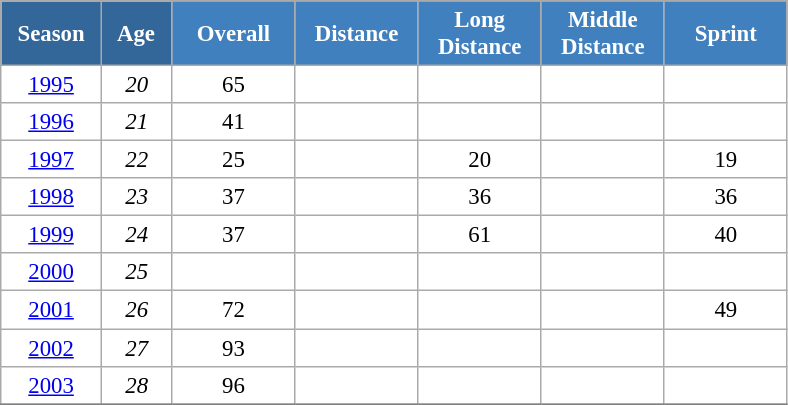<table class="wikitable" style="font-size:95%; text-align:center; border:grey solid 1px; border-collapse:collapse; background:#ffffff;">
<tr>
<th style="background-color:#369; color:white; width:60px;" rowspan="2"> Season </th>
<th style="background-color:#369; color:white; width:40px;" rowspan="2"> Age </th>
</tr>
<tr>
<th style="background-color:#4180be; color:white; width:75px;">Overall</th>
<th style="background-color:#4180be; color:white; width:75px;">Distance</th>
<th style="background-color:#4180be; color:white; width:75px;">Long Distance</th>
<th style="background-color:#4180be; color:white; width:75px;">Middle Distance</th>
<th style="background-color:#4180be; color:white; width:75px;">Sprint</th>
</tr>
<tr>
<td><a href='#'>1995</a></td>
<td><em>20</em></td>
<td>65</td>
<td></td>
<td></td>
<td></td>
<td></td>
</tr>
<tr>
<td><a href='#'>1996</a></td>
<td><em>21</em></td>
<td>41</td>
<td></td>
<td></td>
<td></td>
<td></td>
</tr>
<tr>
<td><a href='#'>1997</a></td>
<td><em>22</em></td>
<td>25</td>
<td></td>
<td>20</td>
<td></td>
<td>19</td>
</tr>
<tr>
<td><a href='#'>1998</a></td>
<td><em>23</em></td>
<td>37</td>
<td></td>
<td>36</td>
<td></td>
<td>36</td>
</tr>
<tr>
<td><a href='#'>1999</a></td>
<td><em>24</em></td>
<td>37</td>
<td></td>
<td>61</td>
<td></td>
<td>40</td>
</tr>
<tr>
<td><a href='#'>2000</a></td>
<td><em>25</em></td>
<td></td>
<td></td>
<td></td>
<td></td>
<td></td>
</tr>
<tr>
<td><a href='#'>2001</a></td>
<td><em>26</em></td>
<td>72</td>
<td></td>
<td></td>
<td></td>
<td>49</td>
</tr>
<tr>
<td><a href='#'>2002</a></td>
<td><em>27</em></td>
<td>93</td>
<td></td>
<td></td>
<td></td>
<td></td>
</tr>
<tr>
<td><a href='#'>2003</a></td>
<td><em>28</em></td>
<td>96</td>
<td></td>
<td></td>
<td></td>
<td></td>
</tr>
<tr>
</tr>
</table>
